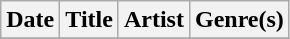<table class="wikitable" style="text-align: left;">
<tr>
<th>Date</th>
<th>Title</th>
<th>Artist</th>
<th>Genre(s)</th>
</tr>
<tr>
</tr>
</table>
